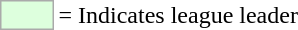<table>
<tr>
<td style="background:#DDFFDD; border:1px solid #aaa; width:2em;"></td>
<td>= Indicates league leader</td>
</tr>
</table>
